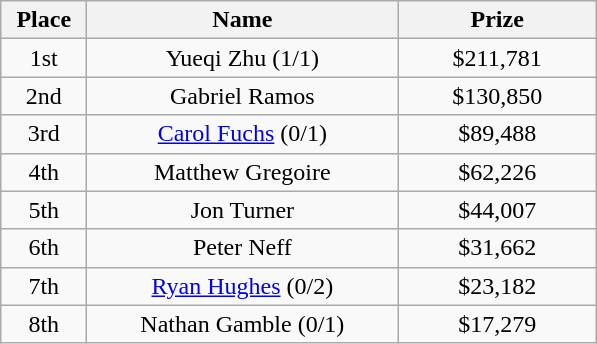<table class="wikitable">
<tr>
<th width="50">Place</th>
<th width="200">Name</th>
<th width="125">Prize</th>
</tr>
<tr>
<td align = "center">1st</td>
<td align = "center">Yueqi Zhu (1/1)</td>
<td align = "center">$211,781</td>
</tr>
<tr>
<td align = "center">2nd</td>
<td align = "center">Gabriel Ramos</td>
<td align = "center">$130,850</td>
</tr>
<tr>
<td align = "center">3rd</td>
<td align = "center"><a href='#'>Carol Fuchs</a> (0/1)</td>
<td align = "center">$89,488</td>
</tr>
<tr>
<td align = "center">4th</td>
<td align = "center">Matthew Gregoire</td>
<td align = "center">$62,226</td>
</tr>
<tr>
<td align = "center">5th</td>
<td align = "center">Jon Turner</td>
<td align = "center">$44,007</td>
</tr>
<tr>
<td align = "center">6th</td>
<td align = "center">Peter Neff</td>
<td align = "center">$31,662</td>
</tr>
<tr>
<td align = "center">7th</td>
<td align = "center"><a href='#'>Ryan Hughes</a> (0/2)</td>
<td align = "center">$23,182</td>
</tr>
<tr>
<td align = "center">8th</td>
<td align = "center">Nathan Gamble (0/1)</td>
<td align = "center">$17,279</td>
</tr>
</table>
